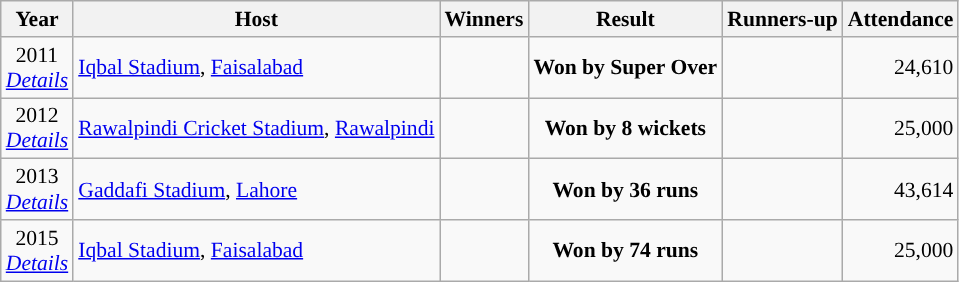<table class="wikitable" style="font-size:90%">
<tr>
<th>Year</th>
<th>Host</th>
<th>Winners</th>
<th>Result</th>
<th>Runners-up</th>
<th>Attendance</th>
</tr>
<tr>
<td align=center>2011<br><em><a href='#'>Details</a></em></td>
<td><a href='#'>Iqbal Stadium</a>, <a href='#'>Faisalabad</a></td>
<td><br></td>
<td align=center><strong>Won by Super Over</strong><br></td>
<td><br></td>
<td align=right>24,610</td>
</tr>
<tr>
<td align=center>2012<br><em><a href='#'>Details</a></em></td>
<td><a href='#'>Rawalpindi Cricket Stadium</a>, <a href='#'>Rawalpindi</a></td>
<td><br></td>
<td align=center><strong>Won by 8 wickets</strong><br></td>
<td><br></td>
<td align=right>25,000</td>
</tr>
<tr>
<td align=center>2013<br><em><a href='#'>Details</a></em></td>
<td><a href='#'>Gaddafi Stadium</a>, <a href='#'>Lahore</a></td>
<td><br></td>
<td align=center><strong>Won by 36 runs</strong><br></td>
<td><br></td>
<td align=right>43,614</td>
</tr>
<tr>
<td align=center>2015<br><em><a href='#'>Details</a></em></td>
<td><a href='#'>Iqbal Stadium</a>, <a href='#'>Faisalabad</a></td>
<td><br></td>
<td align=center><strong>Won by 74 runs</strong><br></td>
<td><br></td>
<td align=right>25,000</td>
</tr>
</table>
